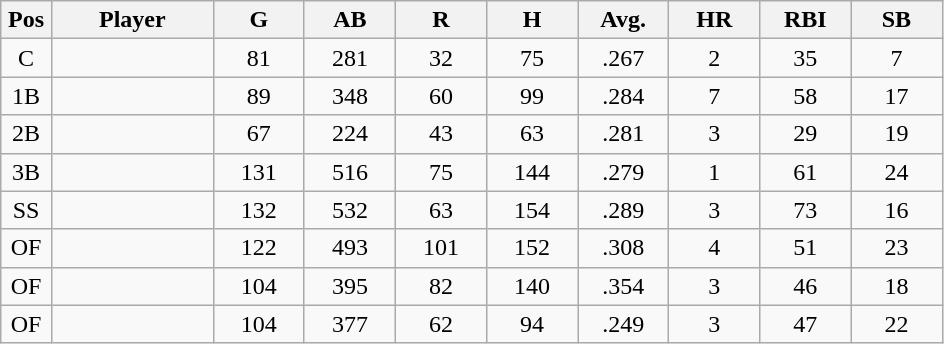<table class="wikitable sortable">
<tr>
<th bgcolor="#DDDDFF" width="5%">Pos</th>
<th bgcolor="#DDDDFF" width="16%">Player</th>
<th bgcolor="#DDDDFF" width="9%">G</th>
<th bgcolor="#DDDDFF" width="9%">AB</th>
<th bgcolor="#DDDDFF" width="9%">R</th>
<th bgcolor="#DDDDFF" width="9%">H</th>
<th bgcolor="#DDDDFF" width="9%">Avg.</th>
<th bgcolor="#DDDDFF" width="9%">HR</th>
<th bgcolor="#DDDDFF" width="9%">RBI</th>
<th bgcolor="#DDDDFF" width="9%">SB</th>
</tr>
<tr align="center">
<td>C</td>
<td></td>
<td>81</td>
<td>281</td>
<td>32</td>
<td>75</td>
<td>.267</td>
<td>2</td>
<td>35</td>
<td>7</td>
</tr>
<tr align="center">
<td>1B</td>
<td></td>
<td>89</td>
<td>348</td>
<td>60</td>
<td>99</td>
<td>.284</td>
<td>7</td>
<td>58</td>
<td>17</td>
</tr>
<tr align="center">
<td>2B</td>
<td></td>
<td>67</td>
<td>224</td>
<td>43</td>
<td>63</td>
<td>.281</td>
<td>3</td>
<td>29</td>
<td>19</td>
</tr>
<tr align="center">
<td>3B</td>
<td></td>
<td>131</td>
<td>516</td>
<td>75</td>
<td>144</td>
<td>.279</td>
<td>1</td>
<td>61</td>
<td>24</td>
</tr>
<tr align="center">
<td>SS</td>
<td></td>
<td>132</td>
<td>532</td>
<td>63</td>
<td>154</td>
<td>.289</td>
<td>3</td>
<td>73</td>
<td>16</td>
</tr>
<tr align="center">
<td>OF</td>
<td></td>
<td>122</td>
<td>493</td>
<td>101</td>
<td>152</td>
<td>.308</td>
<td>4</td>
<td>51</td>
<td>23</td>
</tr>
<tr align="center">
<td>OF</td>
<td></td>
<td>104</td>
<td>395</td>
<td>82</td>
<td>140</td>
<td>.354</td>
<td>3</td>
<td>46</td>
<td>18</td>
</tr>
<tr align="center">
<td>OF</td>
<td></td>
<td>104</td>
<td>377</td>
<td>62</td>
<td>94</td>
<td>.249</td>
<td>3</td>
<td>47</td>
<td>22</td>
</tr>
</table>
